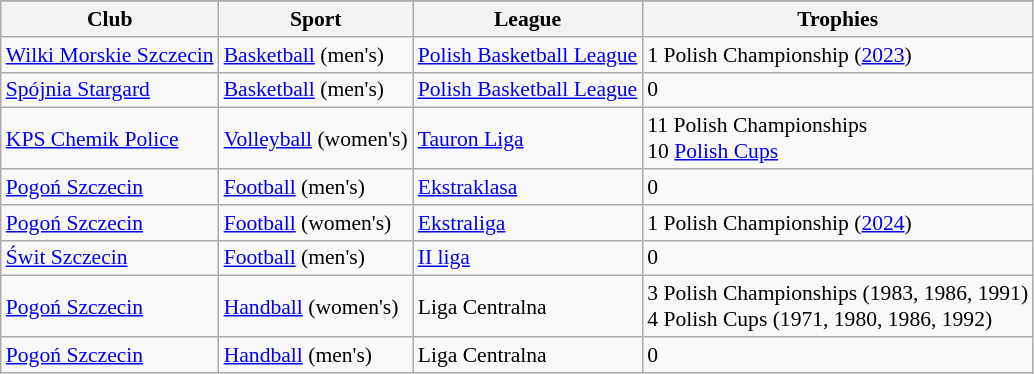<table class="wikitable sortable" style="font-size:90%">
<tr>
</tr>
<tr>
<th>Club</th>
<th>Sport</th>
<th>League</th>
<th>Trophies</th>
</tr>
<tr>
<td><a href='#'>Wilki Morskie Szczecin</a></td>
<td><a href='#'>Basketball</a> (men's)</td>
<td><a href='#'>Polish Basketball League</a></td>
<td>1 Polish Championship (<a href='#'>2023</a>)</td>
</tr>
<tr>
<td><a href='#'>Spójnia Stargard</a></td>
<td><a href='#'>Basketball</a> (men's)</td>
<td><a href='#'>Polish Basketball League</a></td>
<td>0</td>
</tr>
<tr>
<td><a href='#'>KPS Chemik Police</a></td>
<td><a href='#'>Volleyball</a> (women's)</td>
<td><a href='#'>Tauron Liga</a></td>
<td>11 Polish Championships<br>10 <a href='#'>Polish Cups</a></td>
</tr>
<tr>
<td><a href='#'>Pogoń Szczecin</a></td>
<td><a href='#'>Football</a> (men's)</td>
<td><a href='#'>Ekstraklasa</a></td>
<td>0</td>
</tr>
<tr>
<td><a href='#'>Pogoń Szczecin</a></td>
<td><a href='#'>Football</a> (women's)</td>
<td><a href='#'>Ekstraliga</a></td>
<td>1 Polish Championship (<a href='#'>2024</a>)</td>
</tr>
<tr>
<td><a href='#'>Świt Szczecin</a></td>
<td><a href='#'>Football</a> (men's)</td>
<td><a href='#'>II liga</a></td>
<td>0</td>
</tr>
<tr>
<td><a href='#'>Pogoń Szczecin</a></td>
<td><a href='#'>Handball</a> (women's)</td>
<td>Liga Centralna</td>
<td>3 Polish Championships (1983, 1986, 1991)<br>4 Polish Cups (1971, 1980, 1986, 1992)</td>
</tr>
<tr>
<td><a href='#'>Pogoń Szczecin</a></td>
<td><a href='#'>Handball</a> (men's)</td>
<td>Liga Centralna</td>
<td>0</td>
</tr>
</table>
